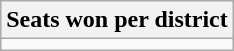<table class=wikitable style=float:right>
<tr>
<th>Seats won per district</th>
</tr>
<tr>
<td></td>
</tr>
</table>
